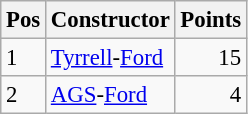<table class="wikitable" style="font-size: 95%;">
<tr>
<th>Pos</th>
<th>Constructor</th>
<th>Points</th>
</tr>
<tr>
<td>1</td>
<td> <a href='#'>Tyrrell</a>-<a href='#'>Ford</a></td>
<td align="right">15</td>
</tr>
<tr>
<td>2</td>
<td> <a href='#'>AGS</a>-<a href='#'>Ford</a></td>
<td align="right">4</td>
</tr>
</table>
